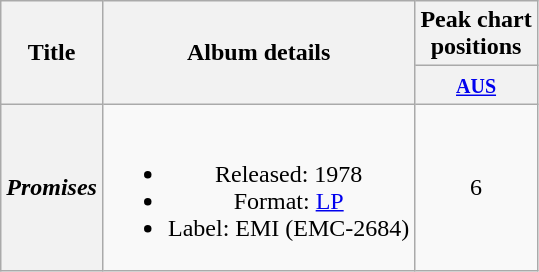<table class="wikitable plainrowheaders" style="text-align:center;" border="1">
<tr>
<th scope="col" rowspan="2">Title</th>
<th scope="col" rowspan="2">Album details</th>
<th scope="col" colspan="1">Peak chart<br>positions</th>
</tr>
<tr>
<th scope="col" style="text-align:center;"><small><a href='#'>AUS</a><br></small></th>
</tr>
<tr>
<th scope="row"><em>Promises</em></th>
<td><br><ul><li>Released: 1978</li><li>Format: <a href='#'>LP</a></li><li>Label: EMI (EMC-2684)</li></ul></td>
<td align="center">6</td>
</tr>
</table>
